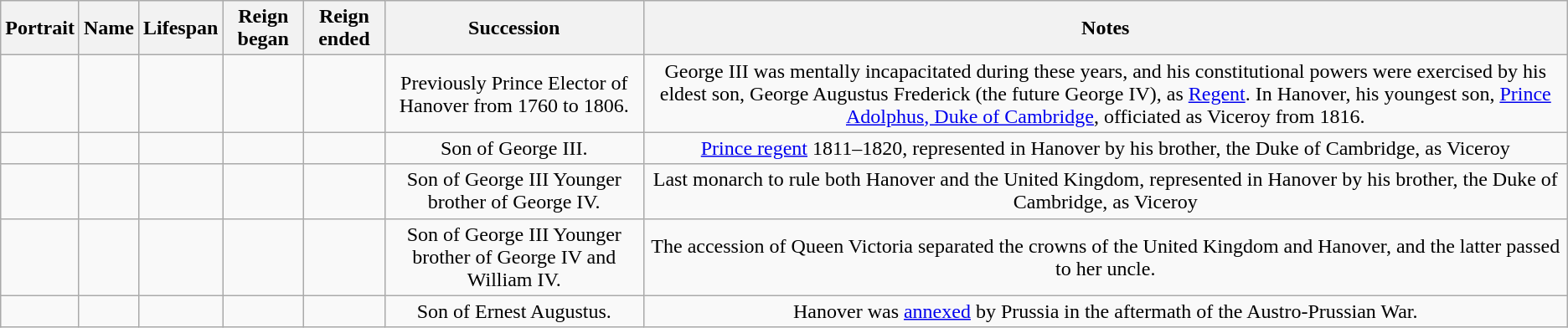<table class="wikitable" style="text-align:center;">
<tr>
<th>Portrait</th>
<th>Name</th>
<th>Lifespan</th>
<th>Reign began</th>
<th>Reign ended</th>
<th>Succession</th>
<th>Notes</th>
</tr>
<tr>
<td></td>
<td></td>
<td></td>
<td></td>
<td></td>
<td>Previously Prince Elector of Hanover from 1760 to 1806.</td>
<td>George III was mentally incapacitated during these years, and his constitutional powers were exercised by his eldest son, George Augustus Frederick (the future George IV), as <a href='#'>Regent</a>. In Hanover, his youngest son, <a href='#'>Prince Adolphus, Duke of Cambridge</a>, officiated as Viceroy from 1816.</td>
</tr>
<tr>
<td></td>
<td></td>
<td></td>
<td></td>
<td></td>
<td>Son of George III.</td>
<td><a href='#'>Prince regent</a> 1811–1820, represented in Hanover by his brother, the Duke of Cambridge, as Viceroy</td>
</tr>
<tr>
<td></td>
<td></td>
<td></td>
<td></td>
<td></td>
<td>Son of George III  Younger brother of George IV.</td>
<td>Last monarch to rule both Hanover and the United Kingdom, represented in Hanover by his brother, the Duke of Cambridge, as Viceroy</td>
</tr>
<tr>
<td></td>
<td></td>
<td></td>
<td></td>
<td></td>
<td>Son of George III  Younger brother of George IV and William IV.</td>
<td>The accession of Queen Victoria separated the crowns of the United Kingdom and Hanover, and the latter passed to her uncle.</td>
</tr>
<tr>
<td></td>
<td></td>
<td></td>
<td></td>
<td></td>
<td>Son of Ernest Augustus.</td>
<td>Hanover was <a href='#'>annexed</a> by Prussia in the aftermath of the Austro-Prussian War.</td>
</tr>
</table>
